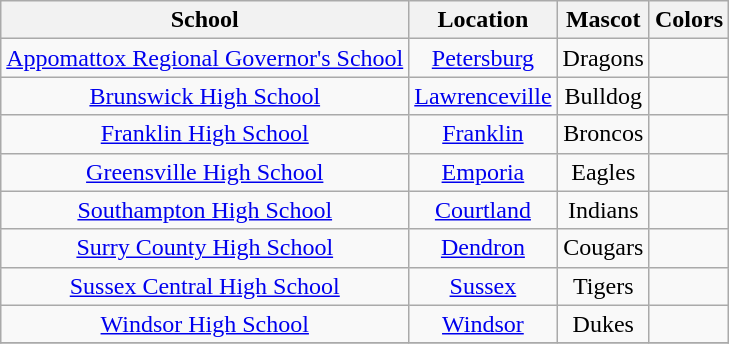<table class="wikitable" style="text-align:center;">
<tr>
<th>School</th>
<th>Location</th>
<th>Mascot</th>
<th>Colors</th>
</tr>
<tr>
<td><a href='#'>Appomattox Regional Governor's School</a></td>
<td><a href='#'>Petersburg</a></td>
<td>Dragons</td>
<td></td>
</tr>
<tr>
<td><a href='#'>Brunswick High School</a></td>
<td><a href='#'>Lawrenceville</a></td>
<td>Bulldog</td>
<td></td>
</tr>
<tr>
<td><a href='#'>Franklin High School</a></td>
<td><a href='#'>Franklin</a></td>
<td>Broncos</td>
<td></td>
</tr>
<tr>
<td><a href='#'>Greensville High School</a></td>
<td><a href='#'>Emporia</a></td>
<td>Eagles</td>
<td></td>
</tr>
<tr>
<td><a href='#'>Southampton High School</a></td>
<td><a href='#'>Courtland</a></td>
<td>Indians</td>
<td></td>
</tr>
<tr>
<td><a href='#'>Surry County High School</a></td>
<td><a href='#'>Dendron</a></td>
<td>Cougars</td>
<td></td>
</tr>
<tr>
<td><a href='#'>Sussex Central High School</a></td>
<td><a href='#'>Sussex</a></td>
<td>Tigers</td>
<td></td>
</tr>
<tr>
<td><a href='#'>Windsor High School</a></td>
<td><a href='#'>Windsor</a></td>
<td>Dukes</td>
<td></td>
</tr>
<tr>
</tr>
</table>
